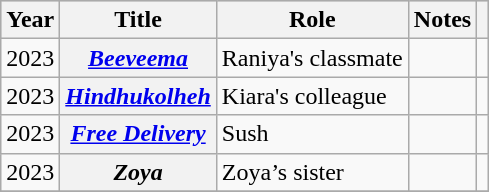<table class="wikitable sortable plainrowheaders">
<tr style="background:#ccc; text-align:center;">
<th scope="col">Year</th>
<th scope="col">Title</th>
<th scope="col">Role</th>
<th scope="col">Notes</th>
<th scope="col" class="unsortable"></th>
</tr>
<tr>
<td>2023</td>
<th scope="row"><em><a href='#'>Beeveema</a></em></th>
<td>Raniya's classmate</td>
<td></td>
<td style="text-align: center;"></td>
</tr>
<tr>
<td>2023</td>
<th scope="row"><em><a href='#'>Hindhukolheh</a></em></th>
<td>Kiara's colleague</td>
<td></td>
<td style="text-align: center;"></td>
</tr>
<tr>
<td>2023</td>
<th scope="row"><em><a href='#'>Free Delivery</a></em></th>
<td>Sush</td>
<td></td>
<td style="text-align:center;"></td>
</tr>
<tr>
<td>2023</td>
<th scope="row"><em>Zoya</em></th>
<td>Zoya’s sister</td>
<td></td>
<td style="text-align: center;"></td>
</tr>
<tr>
</tr>
</table>
